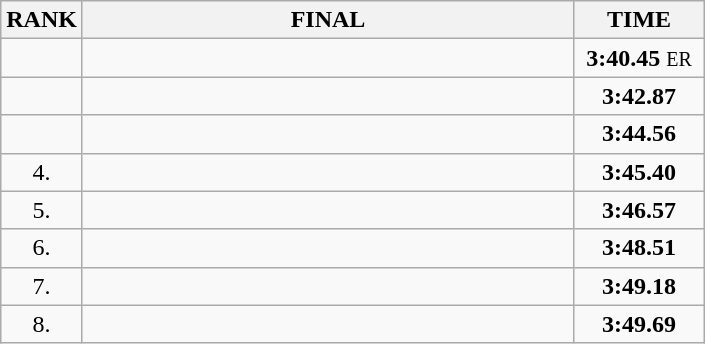<table class="wikitable">
<tr>
<th>RANK</th>
<th style="width: 20em">FINAL</th>
<th style="width: 5em">TIME</th>
</tr>
<tr>
<td align="center"></td>
<td></td>
<td align="center"><strong>3:40.45</strong> <small>ER</small></td>
</tr>
<tr>
<td align="center"></td>
<td></td>
<td align="center"><strong>3:42.87</strong></td>
</tr>
<tr>
<td align="center"></td>
<td></td>
<td align="center"><strong>3:44.56</strong></td>
</tr>
<tr>
<td align="center">4.</td>
<td></td>
<td align="center"><strong>3:45.40</strong></td>
</tr>
<tr>
<td align="center">5.</td>
<td></td>
<td align="center"><strong>3:46.57</strong></td>
</tr>
<tr>
<td align="center">6.</td>
<td></td>
<td align="center"><strong>3:48.51</strong></td>
</tr>
<tr>
<td align="center">7.</td>
<td></td>
<td align="center"><strong>3:49.18</strong></td>
</tr>
<tr>
<td align="center">8.</td>
<td></td>
<td align="center"><strong>3:49.69</strong></td>
</tr>
</table>
